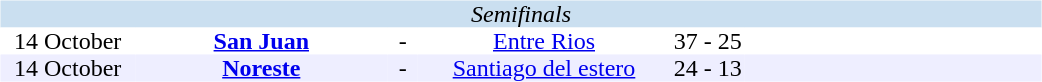<table width=700>
<tr>
<td width=700 valign="top"><br><table border=0 cellspacing=0 cellpadding=0 style="font-size: 100%; border-collapse: collapse;" width=100%>
<tr bgcolor="#CADFF0">
<td style="font-size:100%"; align="center" colspan="6"><em>Semifinals</em></td>
</tr>
<tr align=center bgcolor=#FFFFFF>
<td width=90>14 October</td>
<td width=170><strong><a href='#'>San Juan</a></strong></td>
<td width=20>-</td>
<td width=170><a href='#'>Entre Rios</a></td>
<td width=50>37 - 25</td>
<td width=200></td>
</tr>
<tr align=center bgcolor=#EEEEFF>
<td width=90>14 October</td>
<td width=170><strong><a href='#'>Noreste</a></strong></td>
<td width=20>-</td>
<td width=170><a href='#'>Santiago del estero</a></td>
<td width=50>24 - 13</td>
<td width=200></td>
</tr>
</table>
</td>
</tr>
</table>
